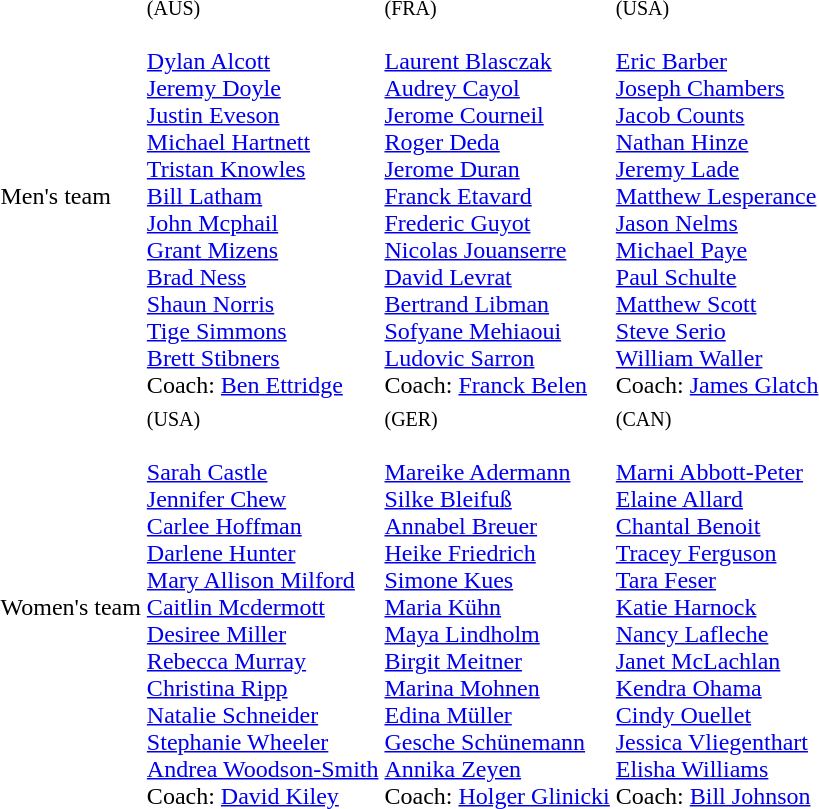<table>
<tr>
<td>Men's team</td>
<td valign="top"> <small>(AUS)</small><br><br><a href='#'>Dylan Alcott</a> <br>
<a href='#'>Jeremy Doyle</a> <br>
<a href='#'>Justin Eveson</a> <br>
<a href='#'>Michael Hartnett</a> <br>
<a href='#'>Tristan Knowles</a> <br>
<a href='#'>Bill Latham</a> <br>
<a href='#'>John Mcphail</a> <br>
<a href='#'>Grant Mizens</a> <br>
<a href='#'>Brad Ness</a> <br>
<a href='#'>Shaun Norris</a> <br>
<a href='#'>Tige Simmons</a> <br>
<a href='#'>Brett Stibners</a> <br> 
Coach: <a href='#'>Ben Ettridge</a></td>
<td valign="top"> <small>(FRA)</small><br><br><a href='#'>Laurent Blasczak</a> <br>
<a href='#'>Audrey Cayol</a> <br>
<a href='#'>Jerome Courneil</a> <br>
<a href='#'>Roger Deda</a> <br>
<a href='#'>Jerome Duran</a> <br>
<a href='#'>Franck Etavard</a> <br>
<a href='#'>Frederic Guyot</a> <br>
<a href='#'>Nicolas Jouanserre</a> <br>
<a href='#'>David Levrat</a> <br>
<a href='#'>Bertrand Libman</a> <br>
<a href='#'>Sofyane Mehiaoui</a> <br>
<a href='#'>Ludovic Sarron</a> <br>
Coach: <a href='#'>Franck Belen</a></td>
<td valign="top"> <small>(USA)</small><br><br><a href='#'>Eric Barber</a> <br>
<a href='#'>Joseph Chambers</a> <br>
<a href='#'>Jacob Counts</a> <br>
<a href='#'>Nathan Hinze</a> <br>
<a href='#'>Jeremy Lade</a> <br>
<a href='#'>Matthew Lesperance</a> <br>
<a href='#'>Jason Nelms</a> <br>
<a href='#'>Michael Paye</a> <br>
<a href='#'>Paul Schulte</a> <br>
<a href='#'>Matthew Scott</a> <br>
<a href='#'>Steve Serio</a> <br>
<a href='#'>William Waller</a> <br>
Coach: <a href='#'>James Glatch</a></td>
</tr>
<tr>
<td>Women's team</td>
<td valign="top"> <small>(USA)</small><br><br><a href='#'>Sarah Castle</a> <br>
<a href='#'>Jennifer Chew</a> <br>
<a href='#'>Carlee Hoffman</a> <br>
<a href='#'>Darlene Hunter</a> <br>
<a href='#'>Mary Allison Milford</a> <br>
<a href='#'>Caitlin Mcdermott</a> <br>
<a href='#'>Desiree Miller</a> <br>
<a href='#'>Rebecca Murray</a> <br>
<a href='#'>Christina Ripp</a> <br>
<a href='#'>Natalie Schneider</a> <br>
<a href='#'>Stephanie Wheeler</a> <br>
<a href='#'>Andrea Woodson-Smith</a> <br>
Coach: <a href='#'>David Kiley</a></td>
<td valign="top"> <small>(GER)</small><br><br><a href='#'>Mareike Adermann</a> <br>
<a href='#'>Silke Bleifuß</a> <br>
<a href='#'>Annabel Breuer</a> <br>
<a href='#'>Heike Friedrich</a> <br>
<a href='#'>Simone Kues</a> <br>
<a href='#'>Maria Kühn</a> <br>
<a href='#'>Maya Lindholm</a> <br>
<a href='#'>Birgit Meitner</a> <br>
<a href='#'>Marina Mohnen</a> <br>
<a href='#'>Edina Müller</a> <br>
<a href='#'>Gesche Schünemann</a> <br>
<a href='#'>Annika Zeyen</a> <br>
Coach: <a href='#'>Holger Glinicki</a></td>
<td valign="top"> <small>(CAN)</small><br><br><a href='#'>Marni Abbott-Peter</a> <br>
<a href='#'>Elaine Allard</a> <br>
<a href='#'>Chantal Benoit</a> <br>
<a href='#'>Tracey Ferguson</a> <br>
<a href='#'>Tara Feser</a> <br>
<a href='#'>Katie Harnock</a> <br>
<a href='#'>Nancy Lafleche</a> <br>
<a href='#'>Janet McLachlan</a> <br>
<a href='#'>Kendra Ohama</a> <br>
<a href='#'>Cindy Ouellet</a> <br>
<a href='#'>Jessica Vliegenthart</a> <br>
<a href='#'>Elisha Williams</a> <br>
Coach: <a href='#'>Bill Johnson</a></td>
</tr>
</table>
